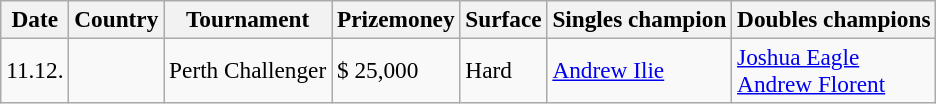<table class="sortable wikitable" style=font-size:97%>
<tr>
<th>Date</th>
<th>Country</th>
<th>Tournament</th>
<th>Prizemoney</th>
<th>Surface</th>
<th>Singles champion</th>
<th>Doubles champions</th>
</tr>
<tr>
<td>11.12.</td>
<td></td>
<td>Perth Challenger</td>
<td>$ 25,000</td>
<td>Hard</td>
<td> <a href='#'>Andrew Ilie</a></td>
<td> <a href='#'>Joshua Eagle</a><br> <a href='#'>Andrew Florent</a></td>
</tr>
</table>
